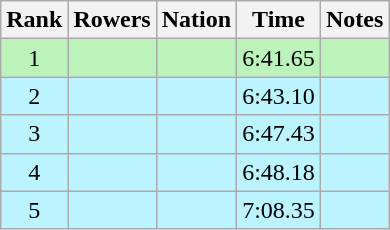<table class="wikitable sortable" style="text-align:center">
<tr>
<th>Rank</th>
<th>Rowers</th>
<th>Nation</th>
<th>Time</th>
<th>Notes</th>
</tr>
<tr bgcolor=bbf3bb>
<td>1</td>
<td align=left data-sort-value="Ettingshausen, Colin von"></td>
<td align=left></td>
<td>6:41.65</td>
<td></td>
</tr>
<tr bgcolor=bbf3ff>
<td>2</td>
<td align=left data-sort-value="Lorgen, Snorre"></td>
<td align=left></td>
<td>6:43.10</td>
<td></td>
</tr>
<tr bgcolor=bbf3ff>
<td>3</td>
<td align=left data-sort-value="Neagu, Dragoş"></td>
<td align=left></td>
<td>6:47.43</td>
<td></td>
</tr>
<tr bgcolor=bbf3ff>
<td>4</td>
<td align=left data-sort-value="McArdle, Matthew"></td>
<td align=left></td>
<td>6:48.18</td>
<td></td>
</tr>
<tr bgcolor=bbf3ff>
<td>5</td>
<td align=left data-sort-value="Banjanac, Vladimir"></td>
<td align=left></td>
<td>7:08.35</td>
<td></td>
</tr>
</table>
